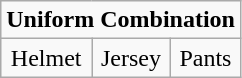<table class="wikitable">
<tr>
<td align="center" Colspan="3"><strong>Uniform Combination</strong></td>
</tr>
<tr align="center">
<td !style="background:#FFFFFF;">Helmet</td>
<td !style="background:#FFFFFF;">Jersey</td>
<td !style="background:#FFFFFF;">Pants</td>
</tr>
</table>
